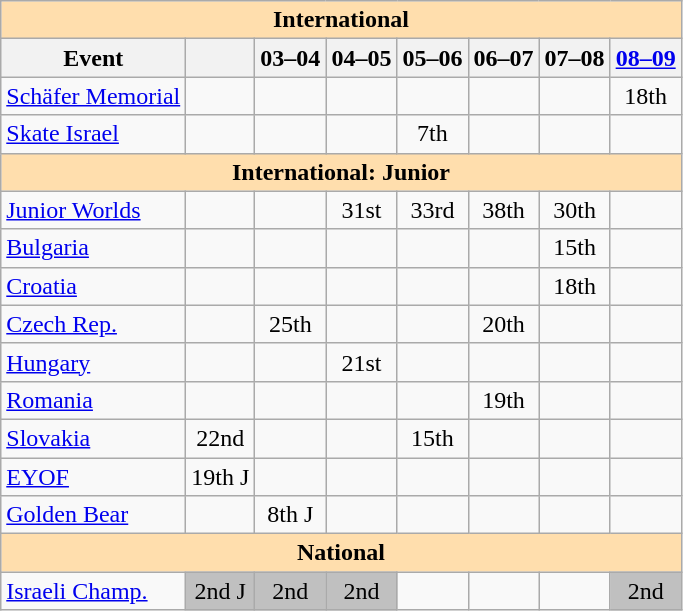<table class="wikitable" style="text-align:center">
<tr>
<th style="background-color: #ffdead; " colspan=8 align=center>International</th>
</tr>
<tr>
<th>Event</th>
<th></th>
<th>03–04</th>
<th>04–05</th>
<th>05–06</th>
<th>06–07</th>
<th>07–08</th>
<th><a href='#'>08–09</a></th>
</tr>
<tr>
<td align=left><a href='#'>Schäfer Memorial</a></td>
<td></td>
<td></td>
<td></td>
<td></td>
<td></td>
<td></td>
<td>18th</td>
</tr>
<tr>
<td align=left><a href='#'>Skate Israel</a></td>
<td></td>
<td></td>
<td></td>
<td>7th</td>
<td></td>
<td></td>
<td></td>
</tr>
<tr>
<th style="background-color: #ffdead; " colspan=8 align=center>International: Junior</th>
</tr>
<tr>
<td align=left><a href='#'>Junior Worlds</a></td>
<td></td>
<td></td>
<td>31st</td>
<td>33rd</td>
<td>38th</td>
<td>30th</td>
<td></td>
</tr>
<tr>
<td align=left> <a href='#'>Bulgaria</a></td>
<td></td>
<td></td>
<td></td>
<td></td>
<td></td>
<td>15th</td>
<td></td>
</tr>
<tr>
<td align=left> <a href='#'>Croatia</a></td>
<td></td>
<td></td>
<td></td>
<td></td>
<td></td>
<td>18th</td>
<td></td>
</tr>
<tr>
<td align=left> <a href='#'>Czech Rep.</a></td>
<td></td>
<td>25th</td>
<td></td>
<td></td>
<td>20th</td>
<td></td>
<td></td>
</tr>
<tr>
<td align=left> <a href='#'>Hungary</a></td>
<td></td>
<td></td>
<td>21st</td>
<td></td>
<td></td>
<td></td>
<td></td>
</tr>
<tr>
<td align=left> <a href='#'>Romania</a></td>
<td></td>
<td></td>
<td></td>
<td></td>
<td>19th</td>
<td></td>
<td></td>
</tr>
<tr>
<td align=left> <a href='#'>Slovakia</a></td>
<td>22nd</td>
<td></td>
<td></td>
<td>15th</td>
<td></td>
<td></td>
<td></td>
</tr>
<tr>
<td align=left><a href='#'>EYOF</a></td>
<td>19th J</td>
<td></td>
<td></td>
<td></td>
<td></td>
<td></td>
<td></td>
</tr>
<tr>
<td align=left><a href='#'>Golden Bear</a></td>
<td></td>
<td>8th J</td>
<td></td>
<td></td>
<td></td>
<td></td>
<td></td>
</tr>
<tr>
<th style="background-color: #ffdead; " colspan=8 align=center>National</th>
</tr>
<tr>
<td align=left><a href='#'>Israeli Champ.</a></td>
<td bgcolor=silver>2nd J</td>
<td bgcolor=silver>2nd</td>
<td bgcolor=silver>2nd</td>
<td></td>
<td></td>
<td></td>
<td bgcolor=silver>2nd</td>
</tr>
</table>
